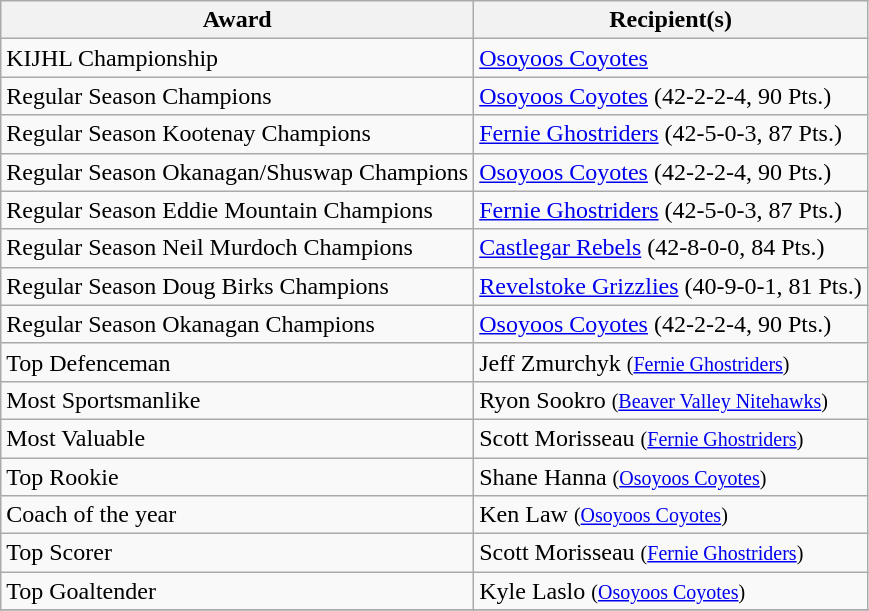<table class="wikitable">
<tr>
<th>Award</th>
<th>Recipient(s)</th>
</tr>
<tr>
<td>KIJHL Championship</td>
<td><a href='#'>Osoyoos Coyotes</a></td>
</tr>
<tr>
<td>Regular Season Champions</td>
<td><a href='#'>Osoyoos Coyotes</a> (42-2-2-4, 90 Pts.)</td>
</tr>
<tr>
<td>Regular Season Kootenay Champions</td>
<td><a href='#'>Fernie Ghostriders</a> (42-5-0-3, 87 Pts.)</td>
</tr>
<tr>
<td>Regular Season Okanagan/Shuswap Champions</td>
<td><a href='#'>Osoyoos Coyotes</a> (42-2-2-4, 90 Pts.)</td>
</tr>
<tr>
<td>Regular Season Eddie Mountain Champions</td>
<td><a href='#'>Fernie Ghostriders</a> (42-5-0-3, 87 Pts.)</td>
</tr>
<tr>
<td>Regular Season Neil Murdoch Champions</td>
<td><a href='#'>Castlegar Rebels</a> (42-8-0-0, 84 Pts.)</td>
</tr>
<tr>
<td>Regular Season Doug Birks Champions</td>
<td><a href='#'>Revelstoke Grizzlies</a> (40-9-0-1, 81 Pts.)</td>
</tr>
<tr>
<td>Regular Season Okanagan Champions</td>
<td><a href='#'>Osoyoos Coyotes</a> (42-2-2-4, 90 Pts.)</td>
</tr>
<tr>
<td>Top Defenceman</td>
<td>Jeff Zmurchyk <small>(<a href='#'>Fernie Ghostriders</a>)</small></td>
</tr>
<tr>
<td>Most Sportsmanlike</td>
<td>Ryon Sookro <small>(<a href='#'>Beaver Valley Nitehawks</a>)</small></td>
</tr>
<tr>
<td>Most Valuable</td>
<td>Scott Morisseau <small>(<a href='#'>Fernie Ghostriders</a>)</small></td>
</tr>
<tr>
<td>Top Rookie</td>
<td>Shane Hanna <small>(<a href='#'>Osoyoos Coyotes</a>)</small></td>
</tr>
<tr>
<td>Coach of the year</td>
<td>Ken Law <small>(<a href='#'>Osoyoos Coyotes</a>)</small></td>
</tr>
<tr>
<td>Top Scorer</td>
<td>Scott Morisseau <small>(<a href='#'>Fernie Ghostriders</a>)</small></td>
</tr>
<tr>
<td>Top Goaltender</td>
<td>Kyle Laslo <small>(<a href='#'>Osoyoos Coyotes</a>)</small></td>
</tr>
<tr>
</tr>
</table>
